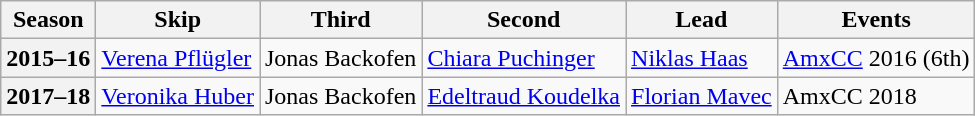<table class="wikitable">
<tr>
<th scope="col">Season</th>
<th scope="col">Skip</th>
<th scope="col">Third</th>
<th scope="col">Second</th>
<th scope="col">Lead</th>
<th scope="col">Events</th>
</tr>
<tr>
<th scope="row">2015–16</th>
<td><a href='#'>Verena Pflügler</a></td>
<td>Jonas Backofen</td>
<td><a href='#'>Chiara Puchinger</a></td>
<td><a href='#'>Niklas Haas</a></td>
<td><a href='#'>AmxCC</a> 2016 (6th)</td>
</tr>
<tr>
<th scope="row">2017–18</th>
<td><a href='#'>Veronika Huber</a></td>
<td>Jonas Backofen</td>
<td><a href='#'>Edeltraud Koudelka</a></td>
<td><a href='#'>Florian Mavec</a></td>
<td>AmxCC 2018 </td>
</tr>
</table>
